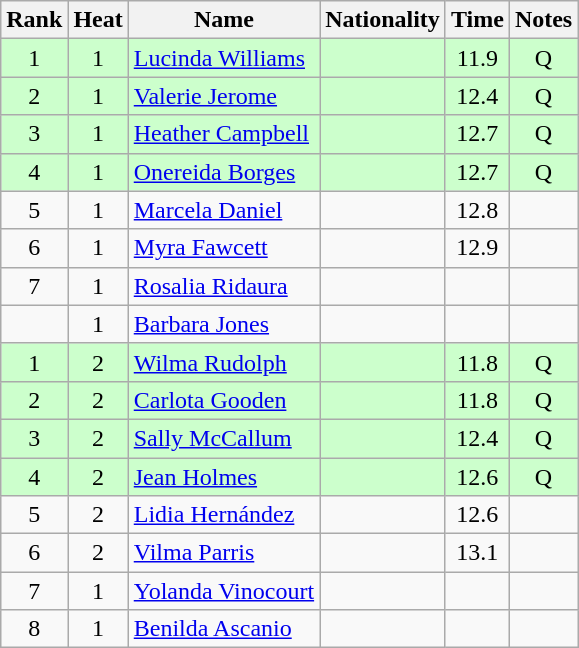<table class="wikitable sortable" style="text-align:center">
<tr>
<th>Rank</th>
<th>Heat</th>
<th>Name</th>
<th>Nationality</th>
<th>Time</th>
<th>Notes</th>
</tr>
<tr bgcolor=ccffcc>
<td>1</td>
<td>1</td>
<td align=left><a href='#'>Lucinda Williams</a></td>
<td align=left></td>
<td>11.9</td>
<td>Q</td>
</tr>
<tr bgcolor=ccffcc>
<td>2</td>
<td>1</td>
<td align=left><a href='#'>Valerie Jerome</a></td>
<td align=left></td>
<td>12.4</td>
<td>Q</td>
</tr>
<tr bgcolor=ccffcc>
<td>3</td>
<td>1</td>
<td align=left><a href='#'>Heather Campbell</a></td>
<td align=left></td>
<td>12.7</td>
<td>Q</td>
</tr>
<tr bgcolor=ccffcc>
<td>4</td>
<td>1</td>
<td align=left><a href='#'>Onereida Borges</a></td>
<td align=left></td>
<td>12.7</td>
<td>Q</td>
</tr>
<tr>
<td>5</td>
<td>1</td>
<td align=left><a href='#'>Marcela Daniel</a></td>
<td align=left></td>
<td>12.8</td>
<td></td>
</tr>
<tr>
<td>6</td>
<td>1</td>
<td align=left><a href='#'>Myra Fawcett</a></td>
<td align=left></td>
<td>12.9</td>
<td></td>
</tr>
<tr>
<td>7</td>
<td>1</td>
<td align=left><a href='#'>Rosalia Ridaura</a></td>
<td align=left></td>
<td></td>
<td></td>
</tr>
<tr>
<td></td>
<td>1</td>
<td align=left><a href='#'>Barbara Jones</a></td>
<td align=left></td>
<td></td>
<td></td>
</tr>
<tr bgcolor=ccffcc>
<td>1</td>
<td>2</td>
<td align=left><a href='#'>Wilma Rudolph</a></td>
<td align=left></td>
<td>11.8</td>
<td>Q</td>
</tr>
<tr bgcolor=ccffcc>
<td>2</td>
<td>2</td>
<td align=left><a href='#'>Carlota Gooden</a></td>
<td align=left></td>
<td>11.8</td>
<td>Q</td>
</tr>
<tr bgcolor=ccffcc>
<td>3</td>
<td>2</td>
<td align=left><a href='#'>Sally McCallum</a></td>
<td align=left></td>
<td>12.4</td>
<td>Q</td>
</tr>
<tr bgcolor=ccffcc>
<td>4</td>
<td>2</td>
<td align=left><a href='#'>Jean Holmes</a></td>
<td align=left></td>
<td>12.6</td>
<td>Q</td>
</tr>
<tr>
<td>5</td>
<td>2</td>
<td align=left><a href='#'>Lidia Hernández</a></td>
<td align=left></td>
<td>12.6</td>
<td></td>
</tr>
<tr>
<td>6</td>
<td>2</td>
<td align=left><a href='#'>Vilma Parris</a></td>
<td align=left></td>
<td>13.1</td>
<td></td>
</tr>
<tr>
<td>7</td>
<td>1</td>
<td align=left><a href='#'>Yolanda Vinocourt</a></td>
<td align=left></td>
<td></td>
<td></td>
</tr>
<tr>
<td>8</td>
<td>1</td>
<td align=left><a href='#'>Benilda Ascanio</a></td>
<td align=left></td>
<td></td>
<td></td>
</tr>
</table>
